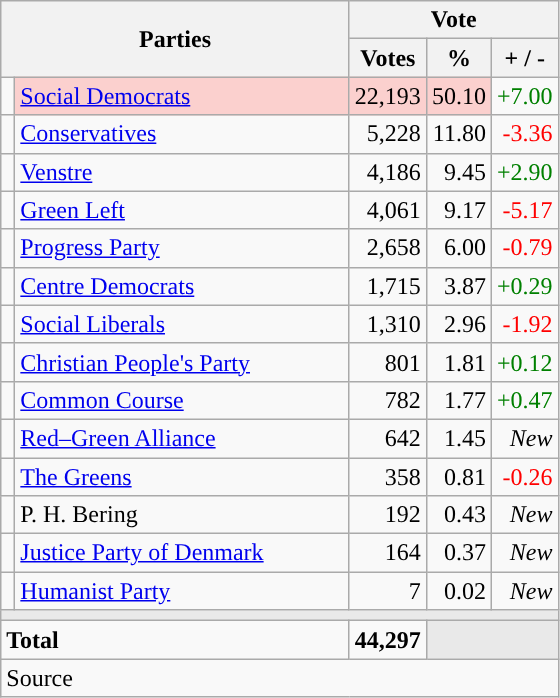<table class="wikitable" style="text-align:right;">
<tr>
<th style="text-align:centre;" rowspan="2" colspan="2" width="225">Parties</th>
<th colspan="3">Vote</th>
</tr>
<tr>
<th width="15">Votes</th>
<th width="15">%</th>
<th width="15">+ / -</th>
</tr>
<tr>
<td width="2" style="color:inherit;background:"></td>
<td bgcolor=#fbd0ce  align="left"><a href='#'>Social Democrats</a></td>
<td bgcolor=#fbd0ce>22,193</td>
<td bgcolor=#fbd0ce>50.10</td>
<td style=color:green;>+7.00</td>
</tr>
<tr>
<td width="2" style="color:inherit;background:"></td>
<td align="left"><a href='#'>Conservatives</a></td>
<td>5,228</td>
<td>11.80</td>
<td style=color:red;>-3.36</td>
</tr>
<tr>
<td width="2" style="color:inherit;background:"></td>
<td align="left"><a href='#'>Venstre</a></td>
<td>4,186</td>
<td>9.45</td>
<td style=color:green;>+2.90</td>
</tr>
<tr>
<td width="2" style="color:inherit;background:"></td>
<td align="left"><a href='#'>Green Left</a></td>
<td>4,061</td>
<td>9.17</td>
<td style=color:red;>-5.17</td>
</tr>
<tr>
<td width="2" style="color:inherit;background:"></td>
<td align="left"><a href='#'>Progress Party</a></td>
<td>2,658</td>
<td>6.00</td>
<td style=color:red;>-0.79</td>
</tr>
<tr>
<td width="2" style="color:inherit;background:"></td>
<td align="left"><a href='#'>Centre Democrats</a></td>
<td>1,715</td>
<td>3.87</td>
<td style=color:green;>+0.29</td>
</tr>
<tr>
<td width="2" style="color:inherit;background:"></td>
<td align="left"><a href='#'>Social Liberals</a></td>
<td>1,310</td>
<td>2.96</td>
<td style=color:red;>-1.92</td>
</tr>
<tr>
<td width="2" style="color:inherit;background:"></td>
<td align="left"><a href='#'>Christian People's Party</a></td>
<td>801</td>
<td>1.81</td>
<td style=color:green;>+0.12</td>
</tr>
<tr>
<td width="2" style="color:inherit;background:"></td>
<td align="left"><a href='#'>Common Course</a></td>
<td>782</td>
<td>1.77</td>
<td style=color:green;>+0.47</td>
</tr>
<tr>
<td width="2" style="color:inherit;background:"></td>
<td align="left"><a href='#'>Red–Green Alliance</a></td>
<td>642</td>
<td>1.45</td>
<td><em>New</em></td>
</tr>
<tr>
<td width="2" style="color:inherit;background:"></td>
<td align="left"><a href='#'>The Greens</a></td>
<td>358</td>
<td>0.81</td>
<td style=color:red;>-0.26</td>
</tr>
<tr>
<td width="2" style="color:inherit;background:"></td>
<td align="left">P. H. Bering</td>
<td>192</td>
<td>0.43</td>
<td><em>New</em></td>
</tr>
<tr>
<td width="2" style="color:inherit;background:"></td>
<td align="left"><a href='#'>Justice Party of Denmark</a></td>
<td>164</td>
<td>0.37</td>
<td><em>New</em></td>
</tr>
<tr>
<td width="2" style="color:inherit;background:"></td>
<td align="left"><a href='#'>Humanist Party</a></td>
<td>7</td>
<td>0.02</td>
<td><em>New</em></td>
</tr>
<tr>
<td colspan="7" bgcolor="#E9E9E9"></td>
</tr>
<tr>
<td align="left" colspan="2"><strong>Total</strong></td>
<td><strong>44,297</strong></td>
<td bgcolor="#E9E9E9" colspan="2"></td>
</tr>
<tr>
<td align="left" colspan="6">Source</td>
</tr>
</table>
